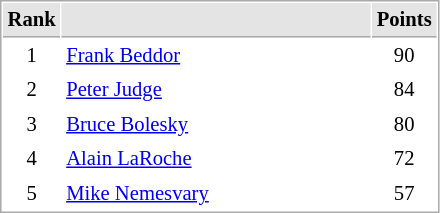<table cellspacing="1" cellpadding="3" style="border:1px solid #AAAAAA;font-size:86%">
<tr bgcolor="#E4E4E4">
<th style="border-bottom:1px solid #AAAAAA" width=10>Rank</th>
<th style="border-bottom:1px solid #AAAAAA" width=200></th>
<th style="border-bottom:1px solid #AAAAAA" width=20>Points</th>
</tr>
<tr>
<td align="center">1</td>
<td> <a href='#'>Frank Beddor</a></td>
<td align=center>90</td>
</tr>
<tr>
<td align="center">2</td>
<td> <a href='#'>Peter Judge</a></td>
<td align=center>84</td>
</tr>
<tr>
<td align="center">3</td>
<td> <a href='#'>Bruce Bolesky</a></td>
<td align=center>80</td>
</tr>
<tr>
<td align="center">4</td>
<td> <a href='#'>Alain LaRoche</a></td>
<td align=center>72</td>
</tr>
<tr>
<td align="center">5</td>
<td> <a href='#'>Mike Nemesvary</a></td>
<td align=center>57</td>
</tr>
</table>
